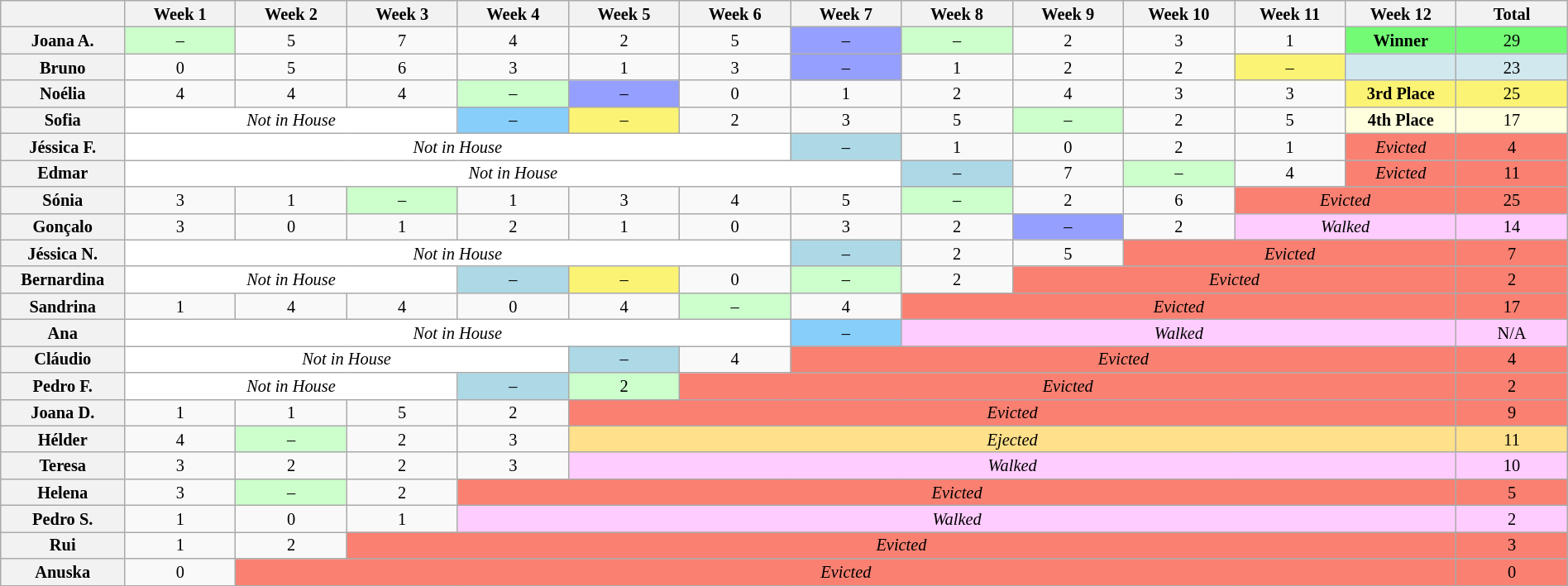<table class="wikitable sortable" style="font-size:85%; text-align:center; line-height:15px; width:100%">
<tr>
<th style="width: 5%"></th>
<th style="width: 5%">Week 1</th>
<th style="width: 5%">Week 2</th>
<th style="width: 5%">Week 3</th>
<th style="width: 5%">Week 4</th>
<th style="width: 5%">Week 5</th>
<th style="width: 5%">Week 6</th>
<th style="width: 5%">Week 7</th>
<th style="width: 5%">Week 8</th>
<th style="width: 5%">Week 9</th>
<th style="width: 5%">Week 10</th>
<th style="width: 5%">Week 11</th>
<th style="width: 5%">Week 12</th>
<th style="width: 5%">Total</th>
</tr>
<tr>
<th>Joana A.</th>
<td style="background:#cfc">–</td>
<td>5</td>
<td>7</td>
<td>4</td>
<td>2</td>
<td>5</td>
<td bgcolor="#959ffd">–</td>
<td bgcolor="#cfc">–</td>
<td>2</td>
<td>3</td>
<td>1</td>
<td bgcolor="#73FB76"><strong>Winner</strong></td>
<td bgcolor="#73FB76">29</td>
</tr>
<tr>
<th>Bruno</th>
<td>0</td>
<td>5</td>
<td>6</td>
<td>3</td>
<td>1</td>
<td>3</td>
<td bgcolor="#959ffd">–</td>
<td>1</td>
<td>2</td>
<td>2</td>
<td bgcolor="#FBF373">–</td>
<td bgcolor="#D1E8EF"><strong></strong></td>
<td bgcolor="#D1E8EF">23</td>
</tr>
<tr>
<th>Noélia</th>
<td>4</td>
<td>4</td>
<td>4</td>
<td style="background:#cfc">–</td>
<td bgcolor="#959ffd">–</td>
<td>0</td>
<td>1</td>
<td>2</td>
<td>4</td>
<td>3</td>
<td>3</td>
<td bgcolor="#FBF373"><strong>3rd Place</strong></td>
<td bgcolor="#FBF373">25</td>
</tr>
<tr>
<th>Sofia</th>
<td colspan="3" bgcolor="white"><em>Not in House</em></td>
<td bgcolor="#87cefa">–</td>
<td bgcolor="#FBF373">–</td>
<td>2</td>
<td>3</td>
<td>5</td>
<td bgcolor="#cfc">–</td>
<td>2</td>
<td>5</td>
<td bgcolor="#ffffdd" nowrap><strong>4th Place</strong></td>
<td bgcolor="#ffffdd">17</td>
</tr>
<tr>
<th>Jéssica F.</th>
<td colspan="6" bgcolor="white"><em>Not in House</em></td>
<td bgcolor="lightblue">–</td>
<td>1</td>
<td>0</td>
<td>2</td>
<td>1</td>
<td bgcolor="salmon"><em>Evicted</em></td>
<td bgcolor="salmon">4</td>
</tr>
<tr>
<th>Edmar</th>
<td colspan="7" bgcolor="white"><em>Not in House</em></td>
<td bgcolor="lightblue">–</td>
<td>7</td>
<td bgcolor="#cfc">–</td>
<td>4</td>
<td bgcolor="salmon"><em>Evicted</em></td>
<td bgcolor="salmon">11</td>
</tr>
<tr>
<th>Sónia</th>
<td>3</td>
<td>1</td>
<td style="background:#cfc">–</td>
<td>1</td>
<td>3</td>
<td>4</td>
<td>5</td>
<td bgcolor="#cfc">–</td>
<td>2</td>
<td>6</td>
<td colspan="2" bgcolor="salmon"><em>Evicted</em></td>
<td bgcolor="salmon">25</td>
</tr>
<tr>
<th>Gonçalo</th>
<td>3</td>
<td>0</td>
<td>1</td>
<td>2</td>
<td>1</td>
<td>0</td>
<td>3</td>
<td>2</td>
<td bgcolor="#959ffd">–</td>
<td>2</td>
<td colspan="2" bgcolor="#fcf"><em>Walked</em></td>
<td bgcolor="#fcf">14</td>
</tr>
<tr>
<th>Jéssica N.</th>
<td colspan="6" bgcolor="white"><em>Not in House</em></td>
<td bgcolor="lightblue">–</td>
<td>2</td>
<td>5</td>
<td colspan="3" bgcolor="salmon"><em>Evicted</em></td>
<td bgcolor="salmon">7</td>
</tr>
<tr>
<th>Bernardina</th>
<td colspan="3" bgcolor="white"><em>Not in House</em></td>
<td bgcolor="lightblue">–</td>
<td bgcolor="#FBF373">–</td>
<td>0</td>
<td bgcolor="#cfc">–</td>
<td>2</td>
<td colspan="4" bgcolor="salmon"><em>Evicted</em></td>
<td bgcolor="salmon">2</td>
</tr>
<tr>
<th>Sandrina</th>
<td>1</td>
<td>4</td>
<td>4</td>
<td>0</td>
<td>4</td>
<td style="background:#cfc">–</td>
<td>4</td>
<td colspan="5" bgcolor="salmon"><em>Evicted</em></td>
<td bgcolor="salmon">17</td>
</tr>
<tr>
<th>Ana</th>
<td colspan="6" bgcolor="white"><em>Not in House</em></td>
<td bgcolor="#87cefa">–</td>
<td colspan="5" bgcolor="#fcf"><em>Walked</em></td>
<td bgcolor="#fcf">N/A</td>
</tr>
<tr>
<th>Cláudio</th>
<td colspan="4" bgcolor="white"><em>Not in House</em></td>
<td bgcolor="lightblue">–</td>
<td>4</td>
<td colspan="6" bgcolor="salmon"><em>Evicted</em></td>
<td bgcolor="salmon">4</td>
</tr>
<tr>
<th>Pedro F.</th>
<td colspan="3" bgcolor="white"><em>Not in House</em></td>
<td bgcolor="lightblue">–</td>
<td style="background:#cfc">2</td>
<td colspan="7" bgcolor="salmon"><em>Evicted</em></td>
<td bgcolor="salmon">2</td>
</tr>
<tr>
<th>Joana D.</th>
<td>1</td>
<td>1</td>
<td>5</td>
<td>2</td>
<td colspan="8" bgcolor="salmon"><em>Evicted</em></td>
<td bgcolor="salmon">9</td>
</tr>
<tr>
<th>Hélder</th>
<td>4</td>
<td style="background:#cfc">–</td>
<td>2</td>
<td>3</td>
<td colspan="8" style="background:#ffe08b"><em>Ejected</em></td>
<td style="background:#ffe08b">11</td>
</tr>
<tr>
<th>Teresa</th>
<td>3</td>
<td>2</td>
<td>2</td>
<td>3</td>
<td colspan="8" bgcolor="#fcf"><em>Walked</em></td>
<td bgcolor="#fcf">10</td>
</tr>
<tr>
<th>Helena</th>
<td>3</td>
<td style="background:#cfc">–</td>
<td>2</td>
<td colspan="9" bgcolor="salmon"><em>Evicted</em></td>
<td bgcolor="salmon">5</td>
</tr>
<tr>
<th>Pedro S.</th>
<td>1</td>
<td>0</td>
<td>1</td>
<td colspan="9" bgcolor="#fcf"><em>Walked</em></td>
<td bgcolor="#fcf">2</td>
</tr>
<tr>
<th>Rui</th>
<td>1</td>
<td>2</td>
<td colspan="10" bgcolor="salmon"><em>Evicted</em></td>
<td bgcolor="salmon">3</td>
</tr>
<tr>
<th>Anuska</th>
<td>0</td>
<td colspan="11" bgcolor="salmon"><em>Evicted</em></td>
<td bgcolor="salmon">0</td>
</tr>
<tr>
</tr>
</table>
